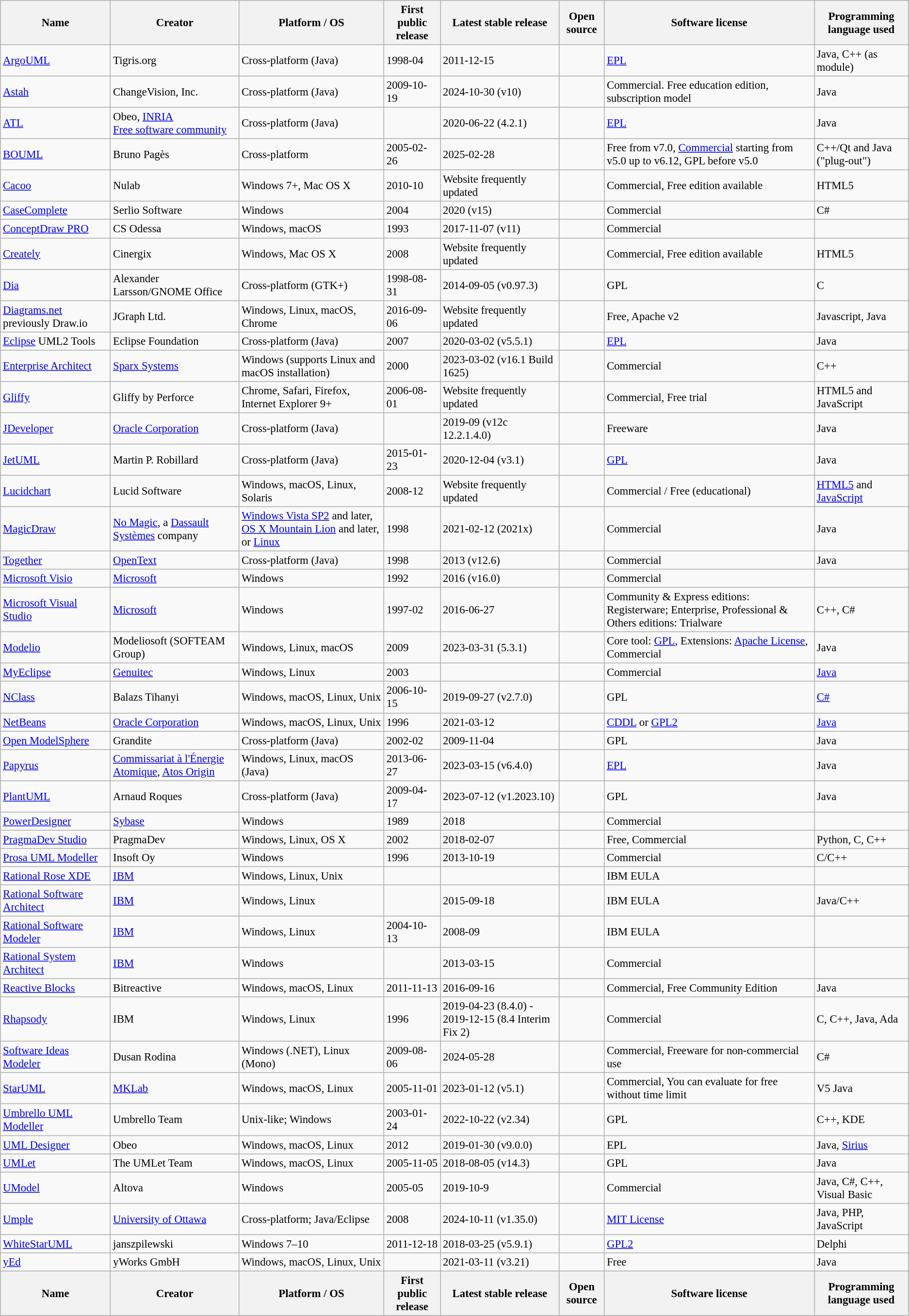<table class="wikitable sortable" style="font-size:95%;">
<tr>
<th>Name</th>
<th>Creator</th>
<th>Platform / OS</th>
<th>First public release</th>
<th>Latest stable release</th>
<th>Open source</th>
<th>Software license</th>
<th>Programming language used</th>
</tr>
<tr>
<td><a href='#'>ArgoUML</a></td>
<td>Tigris.org</td>
<td>Cross-platform (Java)</td>
<td>1998-04</td>
<td>2011-12-15</td>
<td></td>
<td><a href='#'>EPL</a></td>
<td>Java, C++ (as module)</td>
</tr>
<tr>
<td><a href='#'>Astah</a></td>
<td>ChangeVision, Inc.</td>
<td>Cross-platform (Java)</td>
<td>2009-10-19</td>
<td>2024-10-30 (v10)</td>
<td></td>
<td>Commercial. Free education edition, subscription model</td>
<td>Java</td>
</tr>
<tr>
<td><a href='#'>ATL</a></td>
<td>Obeo, <a href='#'>INRIA</a><br><a href='#'>Free software community</a></td>
<td>Cross-platform (Java)</td>
<td></td>
<td>2020-06-22 (4.2.1)</td>
<td></td>
<td><a href='#'>EPL</a></td>
<td>Java</td>
</tr>
<tr>
<td><a href='#'>BOUML</a></td>
<td>Bruno Pagès</td>
<td>Cross-platform</td>
<td>2005-02-26</td>
<td>2025-02-28</td>
<td></td>
<td>Free from v7.0, <a href='#'>Commercial</a> starting from v5.0 up to v6.12, GPL before v5.0</td>
<td>C++/Qt and Java ("plug-out")</td>
</tr>
<tr>
<td><a href='#'>Cacoo</a></td>
<td>Nulab</td>
<td>Windows 7+, Mac OS X</td>
<td>2010-10</td>
<td>Website frequently updated</td>
<td></td>
<td>Commercial, Free edition available</td>
<td>HTML5</td>
</tr>
<tr>
<td><a href='#'>CaseComplete</a></td>
<td>Serlio Software</td>
<td>Windows</td>
<td>2004</td>
<td>2020 (v15)</td>
<td></td>
<td>Commercial</td>
<td>C#</td>
</tr>
<tr>
<td><a href='#'>ConceptDraw PRO</a></td>
<td>CS Odessa</td>
<td>Windows, macOS</td>
<td>1993</td>
<td>2017-11-07 (v11)</td>
<td></td>
<td>Commercial</td>
<td></td>
</tr>
<tr>
<td><a href='#'>Creately</a></td>
<td>Cinergix</td>
<td>Windows, Mac OS X</td>
<td>2008</td>
<td>Website frequently updated</td>
<td></td>
<td>Commercial, Free edition available</td>
<td>HTML5</td>
</tr>
<tr>
<td><a href='#'>Dia</a></td>
<td>Alexander Larsson/GNOME Office</td>
<td>Cross-platform (GTK+)</td>
<td>1998-08-31</td>
<td>2014-09-05 (v0.97.3)</td>
<td></td>
<td>GPL</td>
<td>C</td>
</tr>
<tr>
<td><a href='#'>Diagrams.net</a> previously Draw.io</td>
<td>JGraph Ltd.</td>
<td>Windows, Linux, macOS, Chrome</td>
<td>2016-09-06</td>
<td>Website frequently updated </td>
<td></td>
<td>Free, Apache v2</td>
<td>Javascript, Java</td>
</tr>
<tr>
<td><a href='#'>Eclipse</a> UML2 Tools</td>
<td>Eclipse Foundation</td>
<td>Cross-platform (Java)</td>
<td>2007</td>
<td>2020-03-02 (v5.5.1)</td>
<td></td>
<td><a href='#'>EPL</a></td>
<td>Java</td>
</tr>
<tr>
<td><a href='#'>Enterprise Architect</a></td>
<td><a href='#'>Sparx Systems</a></td>
<td>Windows (supports Linux and macOS installation)</td>
<td>2000</td>
<td>2023-03-02 (v16.1 Build 1625)</td>
<td></td>
<td>Commercial</td>
<td>C++</td>
</tr>
<tr>
<td><a href='#'>Gliffy</a></td>
<td>Gliffy by Perforce</td>
<td>Chrome, Safari, Firefox, Internet Explorer 9+</td>
<td>2006-08-01</td>
<td>Website frequently updated</td>
<td></td>
<td>Commercial, Free trial</td>
<td>HTML5 and JavaScript</td>
</tr>
<tr>
<td><a href='#'>JDeveloper</a></td>
<td><a href='#'>Oracle Corporation</a></td>
<td>Cross-platform (Java)</td>
<td></td>
<td>2019-09 (v12c 12.2.1.4.0)</td>
<td></td>
<td>Freeware</td>
<td>Java</td>
</tr>
<tr>
<td><a href='#'>JetUML</a></td>
<td>Martin P. Robillard</td>
<td>Cross-platform (Java)</td>
<td>2015-01-23</td>
<td>2020-12-04 (v3.1)</td>
<td></td>
<td><a href='#'>GPL</a></td>
<td>Java</td>
</tr>
<tr>
<td><a href='#'>Lucidchart</a></td>
<td>Lucid Software</td>
<td>Windows, macOS, Linux, Solaris</td>
<td>2008-12</td>
<td>Website frequently updated</td>
<td></td>
<td>Commercial / Free (educational)</td>
<td><a href='#'>HTML5</a> and <a href='#'>JavaScript</a></td>
</tr>
<tr>
<td><a href='#'>MagicDraw</a></td>
<td><a href='#'>No Magic</a>, a <a href='#'>Dassault Systèmes</a> company</td>
<td><a href='#'>Windows Vista SP2</a> and later, <a href='#'>OS X Mountain Lion</a> and later, or <a href='#'>Linux</a></td>
<td>1998</td>
<td>2021-02-12 (2021x)</td>
<td></td>
<td>Commercial</td>
<td>Java</td>
</tr>
<tr>
<td><a href='#'>Together</a></td>
<td><a href='#'>OpenText</a></td>
<td>Cross-platform (Java)</td>
<td>1998</td>
<td>2013 (v12.6)</td>
<td></td>
<td>Commercial</td>
<td>Java</td>
</tr>
<tr>
<td><a href='#'>Microsoft Visio</a></td>
<td><a href='#'>Microsoft</a></td>
<td>Windows</td>
<td>1992</td>
<td>2016 (v16.0)</td>
<td></td>
<td>Commercial</td>
<td></td>
</tr>
<tr>
<td><a href='#'>Microsoft Visual Studio</a></td>
<td><a href='#'>Microsoft</a></td>
<td>Windows</td>
<td>1997-02</td>
<td>2016-06-27</td>
<td></td>
<td>Community & Express editions: Registerware; Enterprise, Professional & Others editions: Trialware</td>
<td>C++, C#</td>
</tr>
<tr>
<td><a href='#'>Modelio</a></td>
<td>Modeliosoft (SOFTEAM Group)</td>
<td>Windows, Linux, macOS</td>
<td>2009</td>
<td>2023-03-31 (5.3.1)</td>
<td></td>
<td>Core tool: <a href='#'>GPL</a>, Extensions: <a href='#'>Apache License</a>, Commercial</td>
<td>Java</td>
</tr>
<tr>
<td><a href='#'>MyEclipse</a></td>
<td><a href='#'>Genuitec</a></td>
<td>Windows, Linux</td>
<td>2003</td>
<td></td>
<td></td>
<td>Commercial</td>
<td><a href='#'>Java</a></td>
</tr>
<tr>
<td><a href='#'>NClass</a></td>
<td>Balazs Tihanyi</td>
<td>Windows, macOS, Linux, Unix</td>
<td>2006-10-15</td>
<td>2019-09-27 (v2.7.0)</td>
<td></td>
<td>GPL</td>
<td><a href='#'>C#</a></td>
</tr>
<tr>
<td><a href='#'>NetBeans</a></td>
<td><a href='#'>Oracle Corporation</a></td>
<td>Windows, macOS, Linux, Unix</td>
<td>1996</td>
<td>2021-03-12</td>
<td></td>
<td><a href='#'>CDDL</a> or <a href='#'>GPL2</a></td>
<td><a href='#'>Java</a></td>
</tr>
<tr>
<td><a href='#'>Open ModelSphere</a></td>
<td>Grandite</td>
<td>Cross-platform (Java)</td>
<td>2002-02</td>
<td>2009-11-04</td>
<td></td>
<td>GPL</td>
<td>Java</td>
</tr>
<tr>
<td><a href='#'>Papyrus</a></td>
<td><a href='#'>Commissariat à l'Énergie Atomique</a>, <a href='#'>Atos Origin</a></td>
<td>Windows, Linux, macOS (Java)</td>
<td>2013-06-27</td>
<td>2023-03-15 (v6.4.0)</td>
<td></td>
<td><a href='#'>EPL</a></td>
<td>Java</td>
</tr>
<tr>
<td><a href='#'>PlantUML</a></td>
<td>Arnaud Roques</td>
<td>Cross-platform (Java)</td>
<td>2009-04-17</td>
<td>2023-07-12 (v1.2023.10)</td>
<td></td>
<td>GPL</td>
<td>Java</td>
</tr>
<tr>
<td><a href='#'>PowerDesigner</a></td>
<td><a href='#'>Sybase</a></td>
<td>Windows</td>
<td>1989</td>
<td>2018</td>
<td></td>
<td>Commercial</td>
<td></td>
</tr>
<tr>
<td><a href='#'>PragmaDev Studio</a></td>
<td>PragmaDev</td>
<td>Windows, Linux, OS X</td>
<td>2002</td>
<td>2018-02-07</td>
<td></td>
<td>Free, Commercial</td>
<td>Python, C, C++</td>
</tr>
<tr>
<td><a href='#'>Prosa UML Modeller</a></td>
<td>Insoft Oy</td>
<td>Windows</td>
<td>1996</td>
<td>2013-10-19</td>
<td></td>
<td>Commercial</td>
<td>C/C++</td>
</tr>
<tr>
<td><a href='#'>Rational Rose XDE</a></td>
<td><a href='#'>IBM</a></td>
<td>Windows, Linux, Unix</td>
<td></td>
<td></td>
<td></td>
<td>IBM EULA</td>
<td></td>
</tr>
<tr>
<td><a href='#'>Rational Software Architect</a></td>
<td><a href='#'>IBM</a></td>
<td>Windows, Linux</td>
<td></td>
<td>2015-09-18</td>
<td></td>
<td>IBM EULA</td>
<td>Java/C++</td>
</tr>
<tr>
<td><a href='#'>Rational Software Modeler</a></td>
<td><a href='#'>IBM</a></td>
<td>Windows, Linux</td>
<td>2004-10-13</td>
<td>2008-09</td>
<td></td>
<td>IBM EULA</td>
<td></td>
</tr>
<tr>
<td><a href='#'>Rational System Architect</a></td>
<td><a href='#'>IBM</a></td>
<td>Windows</td>
<td></td>
<td>2013-03-15</td>
<td></td>
<td>Commercial</td>
<td></td>
</tr>
<tr>
<td><a href='#'>Reactive Blocks</a></td>
<td>Bitreactive</td>
<td>Windows, macOS, Linux</td>
<td>2011-11-13</td>
<td>2016-09-16</td>
<td></td>
<td>Commercial, Free Community Edition</td>
<td>Java</td>
</tr>
<tr>
<td><a href='#'>Rhapsody</a></td>
<td>IBM</td>
<td>Windows, Linux</td>
<td>1996</td>
<td>2019-04-23 (8.4.0) - 2019-12-15 (8.4 Interim Fix 2)</td>
<td></td>
<td>Commercial</td>
<td>C, C++, Java, Ada</td>
</tr>
<tr>
<td><a href='#'>Software Ideas Modeler</a></td>
<td>Dusan Rodina</td>
<td>Windows (.NET), Linux (Mono)</td>
<td>2009-08-06</td>
<td>2024-05-28</td>
<td></td>
<td>Commercial, Freeware for non-commercial use</td>
<td>C#</td>
</tr>
<tr>
<td><a href='#'>StarUML</a></td>
<td><a href='#'>MKLab</a></td>
<td>Windows, macOS, Linux</td>
<td>2005-11-01</td>
<td>2023-01-12 (v5.1)</td>
<td></td>
<td>Commercial, You can evaluate for free without time limit</td>
<td>V5 Java</td>
</tr>
<tr>
<td><a href='#'>Umbrello UML Modeller</a></td>
<td>Umbrello Team</td>
<td>Unix-like; Windows</td>
<td>2003-01-24</td>
<td>2022-10-22 (v2.34) </td>
<td></td>
<td>GPL</td>
<td>C++, KDE</td>
</tr>
<tr>
<td><a href='#'>UML Designer</a></td>
<td>Obeo</td>
<td>Windows, macOS, Linux</td>
<td>2012</td>
<td>2019-01-30 (v9.0.0)</td>
<td></td>
<td>EPL</td>
<td>Java, <a href='#'>Sirius</a></td>
</tr>
<tr>
<td><a href='#'>UMLet</a></td>
<td>The UMLet Team</td>
<td>Windows, macOS, Linux</td>
<td>2005-11-05</td>
<td>2018-08-05 (v14.3)</td>
<td></td>
<td>GPL</td>
<td>Java</td>
</tr>
<tr>
<td><a href='#'>UModel</a></td>
<td>Altova</td>
<td>Windows</td>
<td>2005-05</td>
<td>2019-10-9</td>
<td></td>
<td>Commercial</td>
<td>Java, C#, C++, Visual Basic</td>
</tr>
<tr>
<td><a href='#'>Umple</a></td>
<td><a href='#'>University of Ottawa</a></td>
<td>Cross-platform; Java/Eclipse</td>
<td>2008</td>
<td>2024-10-11 (v1.35.0)</td>
<td></td>
<td><a href='#'>MIT License</a></td>
<td>Java, PHP, JavaScript</td>
</tr>
<tr>
<td><a href='#'>WhiteStarUML</a></td>
<td>janszpilewski</td>
<td>Windows 7–10</td>
<td>2011-12-18</td>
<td>2018-03-25 (v5.9.1)</td>
<td></td>
<td><a href='#'>GPL2</a></td>
<td>Delphi</td>
</tr>
<tr>
<td><a href='#'>yEd</a></td>
<td>yWorks GmbH</td>
<td>Windows, macOS, Linux, Unix</td>
<td></td>
<td>2021-03-11 (v3.21)</td>
<td></td>
<td>Free</td>
<td>Java</td>
</tr>
<tr class="sortbottom">
<th>Name</th>
<th>Creator</th>
<th>Platform / OS</th>
<th>First public release</th>
<th>Latest stable release</th>
<th>Open source</th>
<th>Software license</th>
<th>Programming language used</th>
</tr>
</table>
